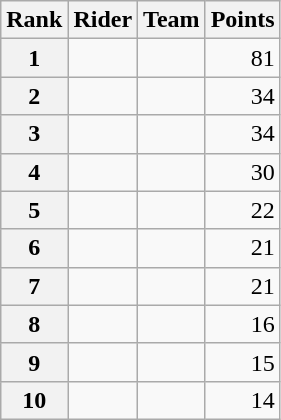<table class="wikitable" margin-bottom:0;">
<tr>
<th scope="col">Rank</th>
<th scope="col">Rider</th>
<th scope="col">Team</th>
<th scope="col">Points</th>
</tr>
<tr>
<th scope="row">1</th>
<td> </td>
<td></td>
<td align="right">81</td>
</tr>
<tr>
<th scope="row">2</th>
<td></td>
<td></td>
<td align="right">34</td>
</tr>
<tr>
<th scope="row">3</th>
<td> </td>
<td></td>
<td align="right">34</td>
</tr>
<tr>
<th scope="row">4</th>
<td></td>
<td></td>
<td align="right">30</td>
</tr>
<tr>
<th scope="row">5</th>
<td></td>
<td></td>
<td align="right">22</td>
</tr>
<tr>
<th scope="row">6</th>
<td></td>
<td></td>
<td align="right">21</td>
</tr>
<tr>
<th scope="row">7</th>
<td></td>
<td></td>
<td align="right">21</td>
</tr>
<tr>
<th scope="row">8</th>
<td> </td>
<td></td>
<td align="right">16</td>
</tr>
<tr>
<th scope="row">9</th>
<td></td>
<td></td>
<td align="right">15</td>
</tr>
<tr>
<th scope="row">10</th>
<td> </td>
<td></td>
<td align="right">14</td>
</tr>
</table>
